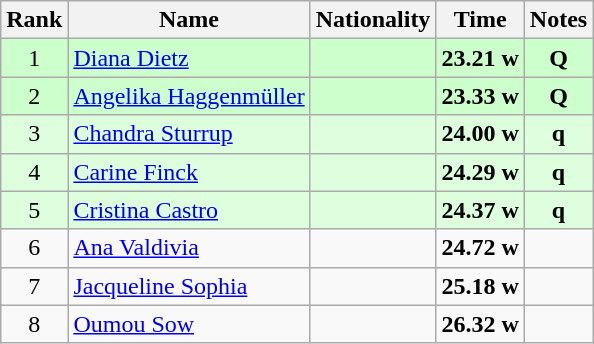<table class="wikitable sortable" style="text-align:center">
<tr>
<th>Rank</th>
<th>Name</th>
<th>Nationality</th>
<th>Time</th>
<th>Notes</th>
</tr>
<tr bgcolor=ccffcc>
<td>1</td>
<td align=left><a href='#'>Diana Dietz</a></td>
<td align=left></td>
<td><strong>23.21</strong> <strong>w</strong></td>
<td><strong>Q</strong></td>
</tr>
<tr bgcolor=ccffcc>
<td>2</td>
<td align=left><a href='#'>Angelika Haggenmüller</a></td>
<td align=left></td>
<td><strong>23.33</strong> <strong>w</strong></td>
<td><strong>Q</strong></td>
</tr>
<tr bgcolor=ddffdd>
<td>3</td>
<td align=left><a href='#'>Chandra Sturrup</a></td>
<td align=left></td>
<td><strong>24.00</strong> <strong>w</strong></td>
<td><strong>q</strong></td>
</tr>
<tr bgcolor=ddffdd>
<td>4</td>
<td align=left><a href='#'>Carine Finck</a></td>
<td align=left></td>
<td><strong>24.29</strong> <strong>w</strong></td>
<td><strong>q</strong></td>
</tr>
<tr bgcolor=ddffdd>
<td>5</td>
<td align=left><a href='#'>Cristina Castro</a></td>
<td align=left></td>
<td><strong>24.37</strong> <strong>w</strong></td>
<td><strong>q</strong></td>
</tr>
<tr>
<td>6</td>
<td align=left><a href='#'>Ana Valdivia</a></td>
<td align=left></td>
<td><strong>24.72</strong> <strong>w</strong></td>
<td></td>
</tr>
<tr>
<td>7</td>
<td align=left><a href='#'>Jacqueline Sophia</a></td>
<td align=left></td>
<td><strong>25.18</strong> <strong>w</strong></td>
<td></td>
</tr>
<tr>
<td>8</td>
<td align=left><a href='#'>Oumou Sow</a></td>
<td align=left></td>
<td><strong>26.32</strong> <strong>w</strong></td>
<td></td>
</tr>
</table>
